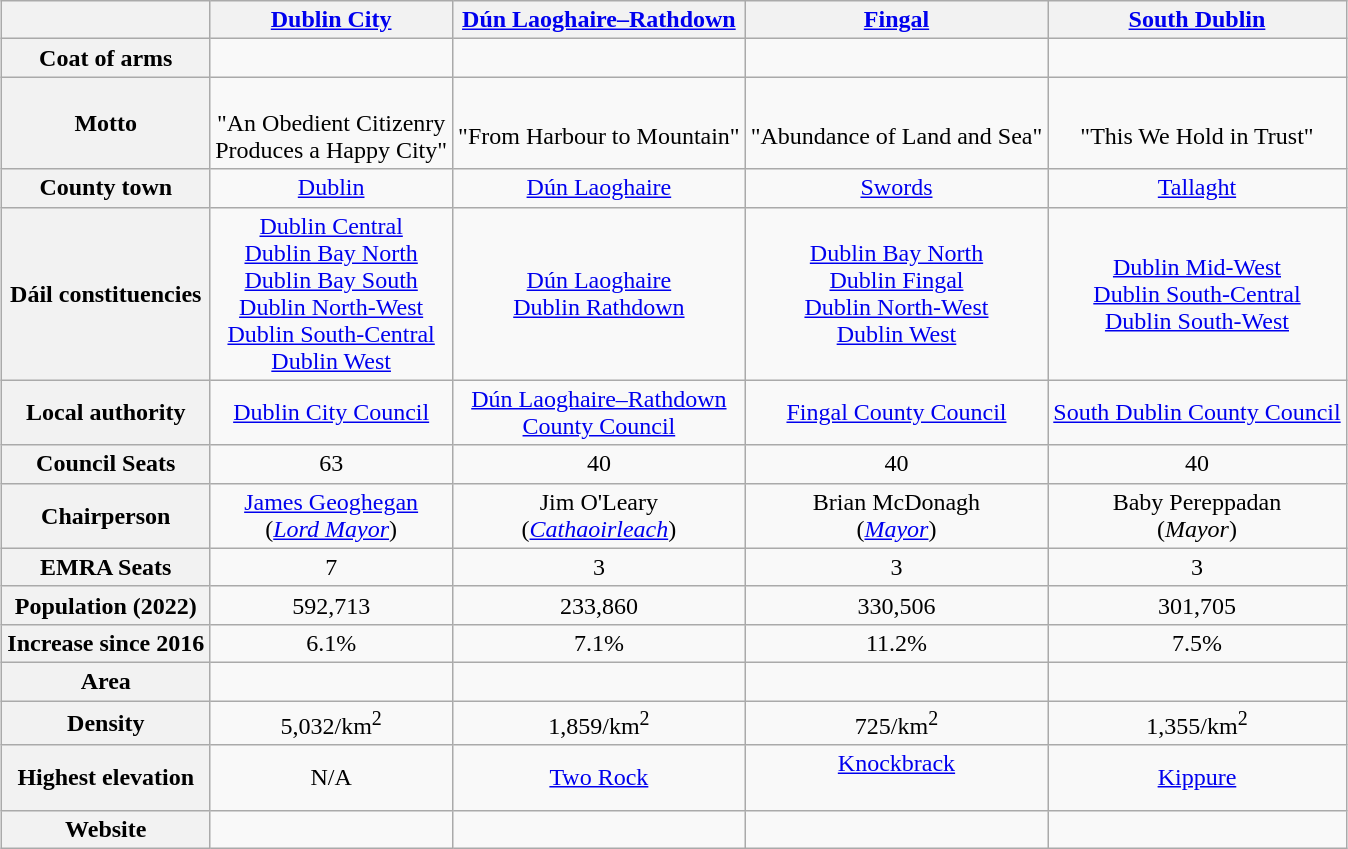<table class=wikitable style="margin:auto; border-collapse:collapse;">
<tr>
<th></th>
<th><a href='#'>Dublin City</a></th>
<th><a href='#'>Dún Laoghaire–Rathdown</a></th>
<th><a href='#'>Fingal</a></th>
<th><a href='#'>South Dublin</a></th>
</tr>
<tr>
<th>Coat of arms</th>
<td style="text-align: center;"></td>
<td style="text-align: center;"></td>
<td style="text-align: center;"></td>
<td style="text-align: center;"></td>
</tr>
<tr>
<th>Motto</th>
<td style="text-align: center;"><br>"An Obedient Citizenry <br> Produces a Happy City"</td>
<td style="text-align: center;"><br>"From Harbour to Mountain"</td>
<td style="text-align: center;"><br>"Abundance of Land and Sea"</td>
<td style="text-align: center;"><br>"This We Hold in Trust"</td>
</tr>
<tr>
<th>County town</th>
<td style="text-align: center;"><a href='#'>Dublin</a></td>
<td style="text-align: center;"><a href='#'>Dún Laoghaire</a></td>
<td style="text-align: center;"><a href='#'>Swords</a></td>
<td style="text-align: center;"><a href='#'>Tallaght</a></td>
</tr>
<tr>
<th>Dáil constituencies</th>
<td style="text-align: center;"><a href='#'>Dublin Central</a><br><a href='#'>Dublin Bay North</a><br><a href='#'>Dublin Bay South</a><br><a href='#'>Dublin North-West</a><br><a href='#'>Dublin South-Central</a><br><a href='#'>Dublin West</a></td>
<td style="text-align: center;"><a href='#'>Dún Laoghaire</a> <br> <a href='#'>Dublin Rathdown</a></td>
<td style="text-align: center;"><a href='#'>Dublin Bay North</a> <br> <a href='#'>Dublin Fingal</a> <br> <a href='#'>Dublin North-West</a> <br> <a href='#'>Dublin West</a></td>
<td style="text-align: center;"><a href='#'>Dublin Mid-West</a><br><a href='#'>Dublin South-Central</a><br><a href='#'>Dublin South-West</a></td>
</tr>
<tr>
<th>Local authority</th>
<td style="text-align: center;"><a href='#'>Dublin City Council</a></td>
<td style="text-align: center;"><a href='#'>Dún Laoghaire–Rathdown <br> County Council</a></td>
<td style="text-align: center;"><a href='#'>Fingal County Council</a></td>
<td style="text-align: center;"><a href='#'>South Dublin County Council</a></td>
</tr>
<tr>
<th>Council Seats</th>
<td style="text-align: center;">63</td>
<td style="text-align: center;">40</td>
<td style="text-align: center;">40</td>
<td style="text-align: center;">40</td>
</tr>
<tr>
<th>Chairperson</th>
<td style="text-align: center;"><a href='#'>James Geoghegan</a> <br> (<em><a href='#'>Lord Mayor</a></em>)</td>
<td style="text-align: center;">Jim O'Leary <br> (<em><a href='#'>Cathaoirleach</a></em>)</td>
<td style="text-align: center;">Brian McDonagh <br> (<em><a href='#'>Mayor</a></em>)</td>
<td style="text-align: center;">Baby Pereppadan <br> (<em>Mayor</em>)</td>
</tr>
<tr>
<th>EMRA Seats</th>
<td style="text-align: center;">7</td>
<td style="text-align: center;">3</td>
<td style="text-align: center;">3</td>
<td style="text-align: center;">3</td>
</tr>
<tr>
<th>Population (2022)</th>
<td style="text-align: center;">592,713</td>
<td style="text-align: center;">233,860</td>
<td style="text-align: center;">330,506</td>
<td style="text-align: center;">301,705</td>
</tr>
<tr>
<th>Increase since 2016</th>
<td style="text-align: center;"> 6.1%</td>
<td style="text-align: center;"> 7.1%</td>
<td style="text-align: center;"> 11.2%</td>
<td style="text-align: center;"> 7.5%</td>
</tr>
<tr>
<th>Area</th>
<td style="text-align: center;"></td>
<td style="text-align: center;"></td>
<td style="text-align: center;"></td>
<td style="text-align: center;"></td>
</tr>
<tr>
<th>Density</th>
<td style="text-align: center;">5,032/km<sup>2</sup></td>
<td style="text-align: center;">1,859/km<sup>2</sup></td>
<td style="text-align: center;">725/km<sup>2</sup></td>
<td style="text-align: center;">1,355/km<sup>2</sup></td>
</tr>
<tr>
<th>Highest elevation</th>
<td style="text-align: center;">N/A</td>
<td style="text-align: center;"><a href='#'>Two Rock</a> <br> </td>
<td style="text-align: center;"><a href='#'>Knockbrack</a> <br>  </td>
<td style="text-align: center;"><a href='#'>Kippure</a> <br> </td>
</tr>
<tr>
<th>Website</th>
<td style="text-align: center;"></td>
<td style="text-align: center;"></td>
<td style="text-align: center;"></td>
<td style="text-align: center;"></td>
</tr>
</table>
